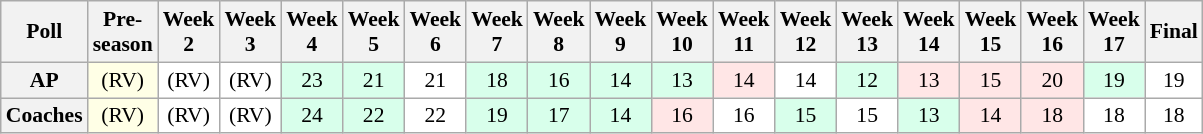<table class="wikitable" style="white-space:nowrap;font-size:90%">
<tr>
<th>Poll</th>
<th>Pre-<br>season</th>
<th>Week<br>2</th>
<th>Week<br>3</th>
<th>Week<br>4</th>
<th>Week<br>5</th>
<th>Week<br>6</th>
<th>Week<br>7</th>
<th>Week<br>8</th>
<th>Week<br>9</th>
<th>Week<br>10</th>
<th>Week<br>11</th>
<th>Week<br>12</th>
<th>Week<br>13</th>
<th>Week<br>14</th>
<th>Week<br>15</th>
<th>Week<br>16</th>
<th>Week<br>17</th>
<th>Final</th>
</tr>
<tr style="text-align:center;">
<th>AP</th>
<td style="background:#FFFFE6;">(RV)</td>
<td style="background:#FFF;">(RV)</td>
<td style="background:#FFF;">(RV)</td>
<td style="background:#D8FFEB;">23</td>
<td style="background:#D8FFEB;">21</td>
<td style="background:#FFF;">21</td>
<td style="background:#D8FFEB;">18</td>
<td style="background:#D8FFEB;">16</td>
<td style="background:#D8FFEB;">14</td>
<td style="background:#D8FFEB;">13</td>
<td style="background:#FFE6E6;">14</td>
<td style="background:#FFF;">14</td>
<td style="background:#D8FFEB;">12</td>
<td style="background:#FFE6E6;">13</td>
<td style="background:#FFE6E6;">15</td>
<td style="background:#FFE6E6;">20</td>
<td style="background:#D8FFEB;">19</td>
<td style="background:#FFF;">19</td>
</tr>
<tr style="text-align:center;">
<th>Coaches</th>
<td style="background:#FFFFE6;">(RV)</td>
<td style="background:#FFF;">(RV)</td>
<td style="background:#FFF;">(RV)</td>
<td style="background:#D8FFEB;">24</td>
<td style="background:#D8FFEB;">22</td>
<td style="background:#FFF;">22</td>
<td style="background:#D8FFEB;">19</td>
<td style="background:#D8FFEB;">17</td>
<td style="background:#D8FFEB;">14</td>
<td style="background:#FFE6E6;">16</td>
<td style="background:#FFF;">16</td>
<td style="background:#D8FFEB;">15</td>
<td style="background:#FFF;">15</td>
<td style="background:#D8FFEB;">13</td>
<td style="background:#FFE6E6;">14</td>
<td style="background:#FFE6E6;">18</td>
<td style="background:#FFF;">18</td>
<td style="background:#FFF;">18</td>
</tr>
</table>
